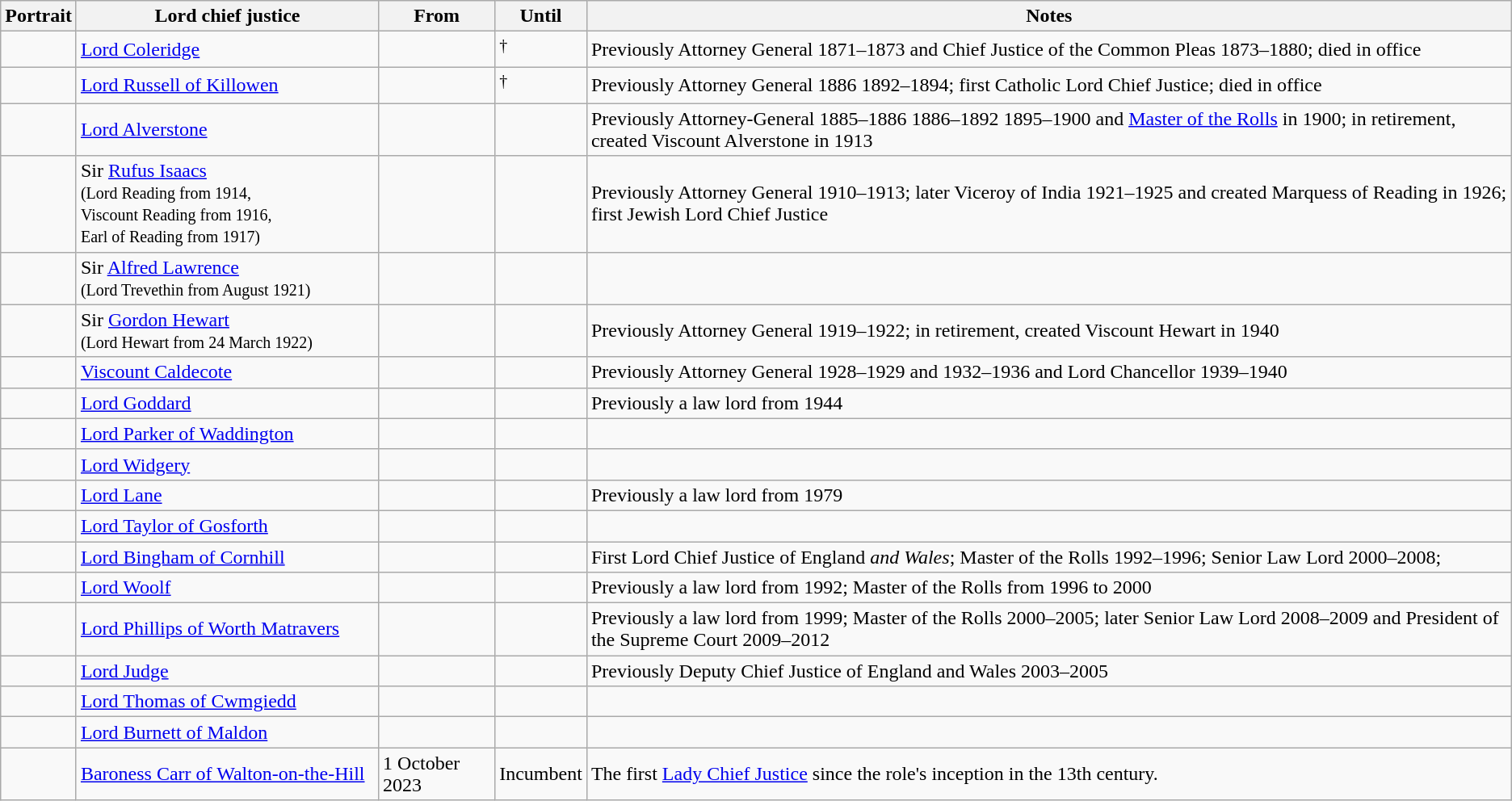<table class="wikitable sortable">
<tr>
<th scope="col">Portrait</th>
<th scope="col" width=20%>Lord chief justice</th>
<th scope="col">From</th>
<th scope="col">Until</th>
<th scope="col">Notes</th>
</tr>
<tr>
<td></td>
<td><a href='#'>Lord Coleridge</a></td>
<td nowrap></td>
<td><sup>†</sup></td>
<td>Previously Attorney General 1871–1873 and Chief Justice of the Common Pleas 1873–1880; died in office</td>
</tr>
<tr>
<td></td>
<td><a href='#'>Lord Russell of Killowen</a></td>
<td></td>
<td><sup>†</sup></td>
<td>Previously Attorney General 1886 1892–1894; first Catholic Lord Chief Justice; died in office</td>
</tr>
<tr>
<td></td>
<td><a href='#'>Lord Alverstone</a></td>
<td></td>
<td></td>
<td>Previously Attorney-General 1885–1886 1886–1892 1895–1900 and <a href='#'>Master of the Rolls</a> in 1900; in retirement, created Viscount Alverstone in 1913</td>
</tr>
<tr>
<td></td>
<td>Sir <a href='#'>Rufus Isaacs</a><br><small>(Lord Reading from 1914,<br>Viscount Reading from 1916,<br>Earl of Reading from 1917)</small></td>
<td></td>
<td></td>
<td>Previously Attorney General 1910–1913; later Viceroy of India 1921–1925 and created Marquess of Reading in 1926; first Jewish Lord Chief Justice</td>
</tr>
<tr>
<td></td>
<td>Sir <a href='#'>Alfred Lawrence</a><br><small>(Lord Trevethin from August 1921)</small></td>
<td></td>
<td></td>
<td></td>
</tr>
<tr>
<td></td>
<td>Sir <a href='#'>Gordon Hewart</a><br><small>(Lord Hewart from 24 March 1922)</small></td>
<td></td>
<td></td>
<td>Previously Attorney General 1919–1922; in retirement, created Viscount Hewart in 1940</td>
</tr>
<tr>
<td></td>
<td><a href='#'>Viscount Caldecote</a></td>
<td></td>
<td></td>
<td>Previously Attorney General 1928–1929 and 1932–1936 and Lord Chancellor 1939–1940</td>
</tr>
<tr>
<td></td>
<td><a href='#'>Lord Goddard</a></td>
<td></td>
<td></td>
<td>Previously a law lord from 1944</td>
</tr>
<tr>
<td></td>
<td><a href='#'>Lord Parker of Waddington</a></td>
<td></td>
<td></td>
<td></td>
</tr>
<tr>
<td></td>
<td><a href='#'>Lord Widgery</a></td>
<td></td>
<td></td>
<td></td>
</tr>
<tr>
<td></td>
<td><a href='#'>Lord Lane</a></td>
<td></td>
<td></td>
<td>Previously a law lord from 1979</td>
</tr>
<tr>
<td></td>
<td><a href='#'>Lord Taylor of Gosforth</a></td>
<td></td>
<td></td>
<td></td>
</tr>
<tr>
<td></td>
<td><a href='#'>Lord Bingham of Cornhill</a></td>
<td></td>
<td></td>
<td>First Lord Chief Justice of England <em>and Wales</em>; Master of the Rolls 1992–1996; Senior Law Lord 2000–2008;</td>
</tr>
<tr>
<td></td>
<td><a href='#'>Lord Woolf</a></td>
<td></td>
<td nowrap></td>
<td>Previously a law lord from 1992; Master of the Rolls from 1996 to 2000</td>
</tr>
<tr>
<td></td>
<td><a href='#'>Lord Phillips of Worth Matravers</a></td>
<td></td>
<td></td>
<td>Previously a law lord from 1999; Master of the Rolls 2000–2005; later Senior Law Lord 2008–2009 and President of the Supreme Court 2009–2012</td>
</tr>
<tr>
<td></td>
<td><a href='#'>Lord Judge</a></td>
<td></td>
<td></td>
<td>Previously Deputy Chief Justice of England and Wales 2003–2005</td>
</tr>
<tr>
<td></td>
<td><a href='#'>Lord Thomas of Cwmgiedd</a></td>
<td></td>
<td></td>
<td></td>
</tr>
<tr>
<td></td>
<td><a href='#'>Lord Burnett of Maldon</a></td>
<td></td>
<td></td>
<td></td>
</tr>
<tr>
<td></td>
<td><a href='#'>Baroness Carr of Walton-on-the-Hill</a></td>
<td>1 October 2023</td>
<td>Incumbent</td>
<td>The first <a href='#'>Lady Chief Justice</a> since the role's inception in the 13th century.</td>
</tr>
</table>
